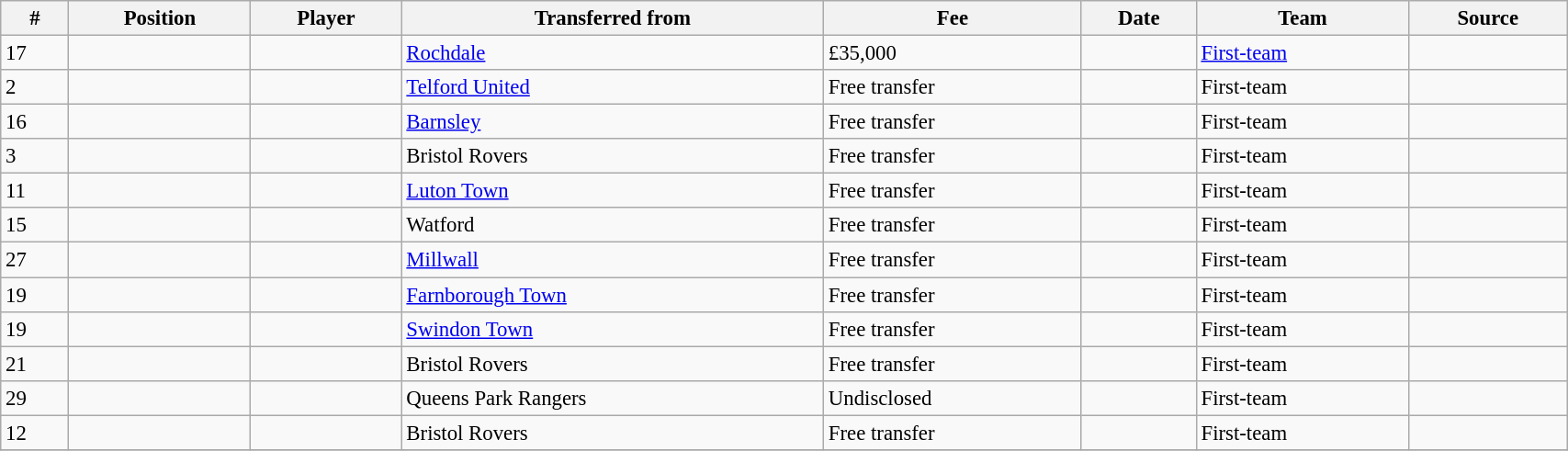<table width=90% class="wikitable sortable" style="text-align:center; font-size:95%; text-align:left">
<tr>
<th>#</th>
<th>Position</th>
<th>Player</th>
<th>Transferred from</th>
<th>Fee</th>
<th>Date</th>
<th>Team</th>
<th>Source</th>
</tr>
<tr>
<td>17</td>
<td></td>
<td></td>
<td> <a href='#'>Rochdale</a></td>
<td>£35,000</td>
<td></td>
<td><a href='#'>First-team</a></td>
<td></td>
</tr>
<tr>
<td>2</td>
<td></td>
<td></td>
<td> <a href='#'>Telford United</a></td>
<td>Free transfer</td>
<td></td>
<td>First-team</td>
<td></td>
</tr>
<tr>
<td>16</td>
<td></td>
<td></td>
<td> <a href='#'>Barnsley</a></td>
<td>Free transfer</td>
<td></td>
<td>First-team</td>
<td></td>
</tr>
<tr>
<td>3</td>
<td></td>
<td></td>
<td> Bristol Rovers</td>
<td>Free transfer</td>
<td></td>
<td>First-team</td>
<td></td>
</tr>
<tr>
<td>11</td>
<td></td>
<td></td>
<td> <a href='#'>Luton Town</a></td>
<td>Free transfer</td>
<td></td>
<td>First-team</td>
<td></td>
</tr>
<tr>
<td>15</td>
<td></td>
<td></td>
<td> Watford</td>
<td>Free transfer</td>
<td></td>
<td>First-team</td>
<td></td>
</tr>
<tr>
<td>27</td>
<td></td>
<td></td>
<td> <a href='#'>Millwall</a></td>
<td>Free transfer</td>
<td></td>
<td>First-team</td>
<td></td>
</tr>
<tr>
<td>19</td>
<td></td>
<td></td>
<td> <a href='#'>Farnborough Town</a></td>
<td>Free transfer</td>
<td></td>
<td>First-team</td>
<td></td>
</tr>
<tr>
<td>19</td>
<td></td>
<td></td>
<td> <a href='#'>Swindon Town</a></td>
<td>Free transfer</td>
<td></td>
<td>First-team</td>
<td></td>
</tr>
<tr>
<td>21</td>
<td></td>
<td></td>
<td> Bristol Rovers</td>
<td>Free transfer</td>
<td></td>
<td>First-team</td>
<td></td>
</tr>
<tr>
<td>29</td>
<td></td>
<td></td>
<td> Queens Park Rangers</td>
<td>Undisclosed</td>
<td></td>
<td>First-team</td>
<td></td>
</tr>
<tr>
<td>12</td>
<td></td>
<td></td>
<td> Bristol Rovers</td>
<td>Free transfer</td>
<td></td>
<td>First-team</td>
<td></td>
</tr>
<tr>
</tr>
</table>
